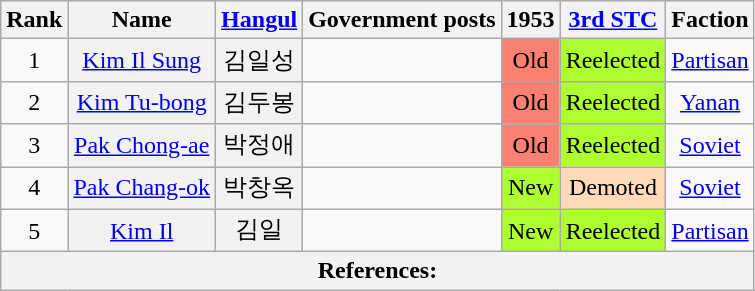<table class="wikitable sortable">
<tr>
<th>Rank</th>
<th>Name</th>
<th class="unsortable"><a href='#'>Hangul</a></th>
<th>Government posts</th>
<th>1953</th>
<th><a href='#'>3rd STC</a></th>
<th>Faction</th>
</tr>
<tr>
<td align="center">1</td>
<th align="center" scope="row" style="font-weight:normal;"><a href='#'>Kim Il Sung</a></th>
<th align="center" scope="row" style="font-weight:normal;">김일성</th>
<td></td>
<td style="background: Salmon" align="center">Old</td>
<td align="center" style="background: GreenYellow">Reelected</td>
<td align="center"><a href='#'>Partisan</a></td>
</tr>
<tr>
<td align="center">2</td>
<th align="center" scope="row" style="font-weight:normal;"><a href='#'>Kim Tu-bong</a></th>
<th align="center" scope="row" style="font-weight:normal;">김두봉</th>
<td></td>
<td style="background: Salmon" align="center">Old</td>
<td align="center" style="background: GreenYellow">Reelected</td>
<td align="center"><a href='#'>Yanan</a></td>
</tr>
<tr>
<td align="center">3</td>
<th align="center" scope="row" style="font-weight:normal;"><a href='#'>Pak Chong-ae</a></th>
<th align="center" scope="row" style="font-weight:normal;">박정애</th>
<td></td>
<td style="background: Salmon" align="center">Old</td>
<td align="center" style="background: GreenYellow">Reelected</td>
<td align="center"><a href='#'>Soviet</a></td>
</tr>
<tr>
<td align="center">4</td>
<th align="center" scope="row" style="font-weight:normal;"><a href='#'>Pak Chang-ok</a></th>
<th align="center" scope="row" style="font-weight:normal;">박창옥</th>
<td></td>
<td align="center" style="background: GreenYellow">New</td>
<td style="background: PeachPuff" align="center">Demoted</td>
<td align="center"><a href='#'>Soviet</a></td>
</tr>
<tr>
<td align="center">5</td>
<th align="center" scope="row" style="font-weight:normal;"><a href='#'>Kim Il</a></th>
<th align="center" scope="row" style="font-weight:normal;">김일</th>
<td></td>
<td align="center" style="background: GreenYellow">New</td>
<td align="center" style="background: GreenYellow">Reelected</td>
<td align="center"><a href='#'>Partisan</a></td>
</tr>
<tr>
<th colspan="7" unsortable><strong>References:</strong><br></th>
</tr>
</table>
